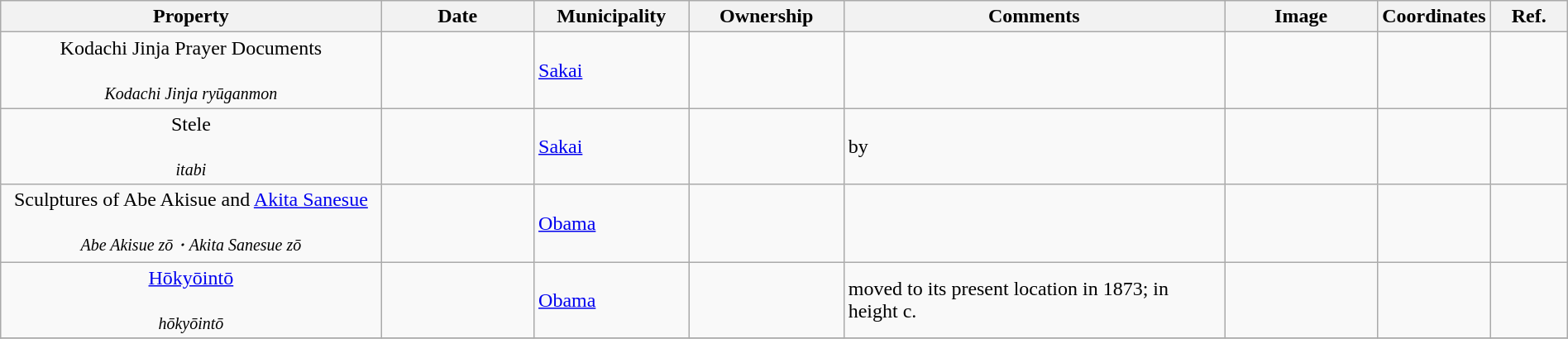<table class="wikitable sortable"  style="width:100%;">
<tr>
<th width="25%" align="left">Property</th>
<th width="10%" align="left">Date</th>
<th width="10%" align="left">Municipality</th>
<th width="10%" align="left">Ownership</th>
<th width="25%" align="left" class="unsortable">Comments</th>
<th width="10%" align="left" class="unsortable">Image</th>
<th width="5%" align="left" class="unsortable">Coordinates</th>
<th width="5%" align="left" class="unsortable">Ref.</th>
</tr>
<tr>
<td align="center">Kodachi Jinja Prayer Documents<br><br><small><em>Kodachi Jinja ryūganmon</em></small></td>
<td></td>
<td><a href='#'>Sakai</a></td>
<td></td>
<td></td>
<td></td>
<td></td>
<td></td>
</tr>
<tr>
<td align="center">Stele<br><br><small><em>itabi</em></small></td>
<td></td>
<td><a href='#'>Sakai</a></td>
<td></td>
<td> by </td>
<td></td>
<td></td>
<td></td>
</tr>
<tr>
<td align="center">Sculptures of Abe Akisue and <a href='#'>Akita Sanesue</a><br><br><small><em>Abe Akisue zō・Akita Sanesue zō</em></small></td>
<td></td>
<td><a href='#'>Obama</a></td>
<td></td>
<td></td>
<td></td>
<td></td>
<td></td>
</tr>
<tr>
<td align="center"><a href='#'>Hōkyōintō</a><br><br><small><em>hōkyōintō</em></small></td>
<td></td>
<td><a href='#'>Obama</a></td>
<td></td>
<td>moved to its present location in 1873; in height c. </td>
<td></td>
<td></td>
<td></td>
</tr>
<tr>
</tr>
</table>
